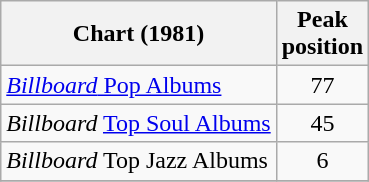<table class="wikitable">
<tr>
<th>Chart (1981)</th>
<th>Peak<br>position</th>
</tr>
<tr>
<td><a href='#'><em>Billboard</em> Pop Albums</a></td>
<td align=center>77</td>
</tr>
<tr>
<td><em>Billboard</em> <a href='#'>Top Soul Albums</a></td>
<td align=center>45</td>
</tr>
<tr>
<td><em>Billboard</em> Top Jazz Albums</td>
<td align=center>6</td>
</tr>
<tr>
</tr>
</table>
